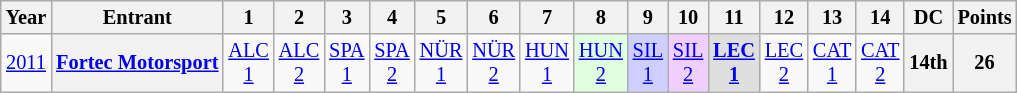<table class="wikitable" style="text-align:center; font-size:85%">
<tr>
<th>Year</th>
<th>Entrant</th>
<th>1</th>
<th>2</th>
<th>3</th>
<th>4</th>
<th>5</th>
<th>6</th>
<th>7</th>
<th>8</th>
<th>9</th>
<th>10</th>
<th>11</th>
<th>12</th>
<th>13</th>
<th>14</th>
<th>DC</th>
<th>Points</th>
</tr>
<tr>
<td><a href='#'>2011</a></td>
<th nowrap><a href='#'>Fortec Motorsport</a></th>
<td style="background:#;"><a href='#'>ALC<br>1</a><br></td>
<td style="background:#;"><a href='#'>ALC<br>2</a><br></td>
<td style="background:#;"><a href='#'>SPA<br>1</a><br></td>
<td style="background:#;"><a href='#'>SPA<br>2</a><br></td>
<td style="background:#;"><a href='#'>NÜR<br>1</a><br></td>
<td style="background:#;"><a href='#'>NÜR<br>2</a><br></td>
<td style="background:#;"><a href='#'>HUN<br>1</a><br></td>
<td style="background:#dfffdf;"><a href='#'>HUN<br>2</a><br></td>
<td style="background:#cfcfff;"><a href='#'>SIL<br>1</a><br></td>
<td style="background:#efcfff;"><a href='#'>SIL<br>2</a><br></td>
<td style="background:#dfdfdf;"><strong><a href='#'>LEC<br>1</a></strong><br></td>
<td style="background:#;"><a href='#'>LEC<br>2</a><br></td>
<td style="background:#;"><a href='#'>CAT<br>1</a><br></td>
<td style="background:#;"><a href='#'>CAT<br>2</a><br></td>
<th>14th</th>
<th>26</th>
</tr>
</table>
